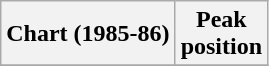<table class="wikitable sortable plainrowheaders" style="text-align:center">
<tr>
<th scope="col">Chart (1985-86)</th>
<th scope="col">Peak<br>position</th>
</tr>
<tr>
</tr>
</table>
